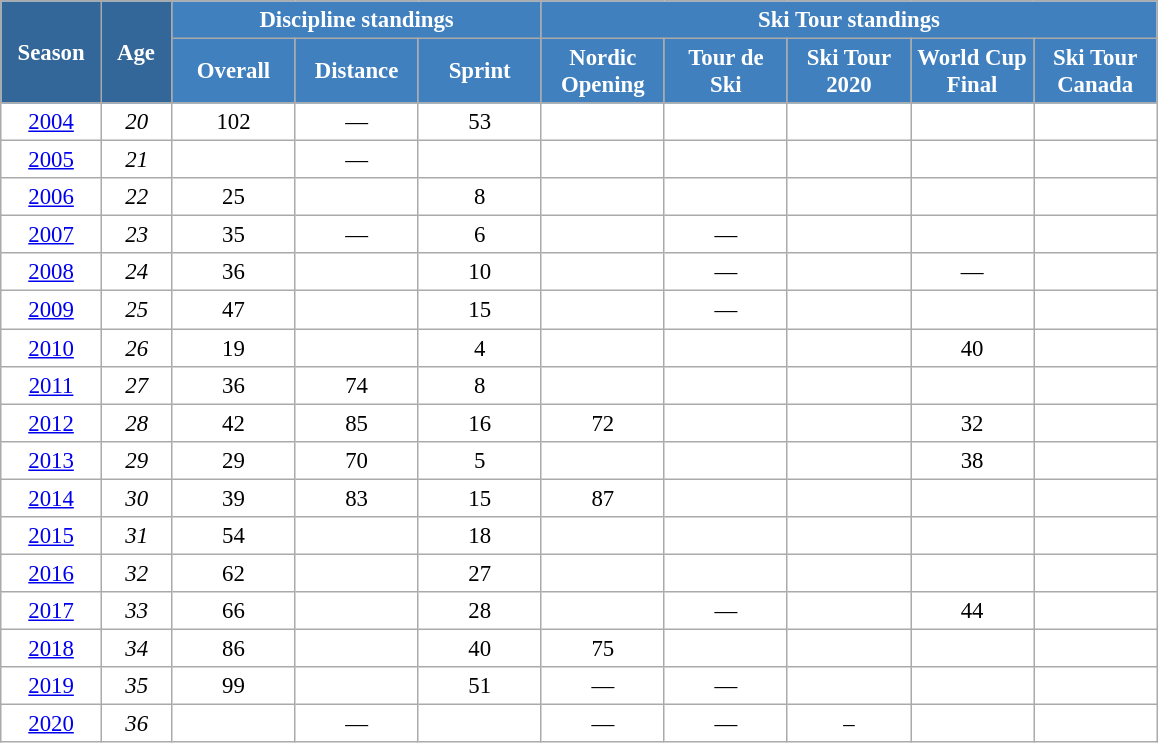<table class="wikitable" style="font-size:95%; text-align:center; border:grey solid 1px; border-collapse:collapse; background:#ffffff;">
<tr>
<th style="background-color:#369; color:white; width:60px;" rowspan="2"> Season </th>
<th style="background-color:#369; color:white; width:40px;" rowspan="2"> Age </th>
<th style="background-color:#4180be; color:white;" colspan="3">Discipline standings</th>
<th style="background-color:#4180be; color:white;" colspan="5">Ski Tour standings</th>
</tr>
<tr>
<th style="background-color:#4180be; color:white; width:75px;">Overall</th>
<th style="background-color:#4180be; color:white; width:75px;">Distance</th>
<th style="background-color:#4180be; color:white; width:75px;">Sprint</th>
<th style="background-color:#4180be; color:white; width:75px;">Nordic<br>Opening</th>
<th style="background-color:#4180be; color:white; width:75px;">Tour de<br>Ski</th>
<th style="background-color:#4180be; color:white; width:75px;">Ski Tour<br>2020</th>
<th style="background-color:#4180be; color:white; width:75px;">World Cup<br>Final</th>
<th style="background-color:#4180be; color:white; width:75px;">Ski Tour<br>Canada</th>
</tr>
<tr>
<td><a href='#'>2004</a></td>
<td><em>20</em></td>
<td>102</td>
<td>—</td>
<td>53</td>
<td></td>
<td></td>
<td></td>
<td></td>
<td></td>
</tr>
<tr>
<td><a href='#'>2005</a></td>
<td><em>21</em></td>
<td></td>
<td>—</td>
<td></td>
<td></td>
<td></td>
<td></td>
<td></td>
<td></td>
</tr>
<tr>
<td><a href='#'>2006</a></td>
<td><em>22</em></td>
<td>25</td>
<td></td>
<td>8</td>
<td></td>
<td></td>
<td></td>
<td></td>
<td></td>
</tr>
<tr>
<td><a href='#'>2007</a></td>
<td><em>23</em></td>
<td>35</td>
<td>—</td>
<td>6</td>
<td></td>
<td>—</td>
<td></td>
<td></td>
<td></td>
</tr>
<tr>
<td><a href='#'>2008</a></td>
<td><em>24</em></td>
<td>36</td>
<td></td>
<td>10</td>
<td></td>
<td>—</td>
<td></td>
<td>—</td>
<td></td>
</tr>
<tr>
<td><a href='#'>2009</a></td>
<td><em>25</em></td>
<td>47</td>
<td></td>
<td>15</td>
<td></td>
<td>—</td>
<td></td>
<td></td>
<td></td>
</tr>
<tr>
<td><a href='#'>2010</a></td>
<td><em>26</em></td>
<td>19</td>
<td></td>
<td>4</td>
<td></td>
<td></td>
<td></td>
<td>40</td>
<td></td>
</tr>
<tr>
<td><a href='#'>2011</a></td>
<td><em>27</em></td>
<td>36</td>
<td>74</td>
<td>8</td>
<td></td>
<td></td>
<td></td>
<td></td>
<td></td>
</tr>
<tr>
<td><a href='#'>2012</a></td>
<td><em>28</em></td>
<td>42</td>
<td>85</td>
<td>16</td>
<td>72</td>
<td></td>
<td></td>
<td>32</td>
<td></td>
</tr>
<tr>
<td><a href='#'>2013</a></td>
<td><em>29</em></td>
<td>29</td>
<td>70</td>
<td>5</td>
<td></td>
<td></td>
<td></td>
<td>38</td>
<td></td>
</tr>
<tr>
<td><a href='#'>2014</a></td>
<td><em>30</em></td>
<td>39</td>
<td>83</td>
<td>15</td>
<td>87</td>
<td></td>
<td></td>
<td></td>
<td></td>
</tr>
<tr>
<td><a href='#'>2015</a></td>
<td><em>31</em></td>
<td>54</td>
<td></td>
<td>18</td>
<td></td>
<td></td>
<td></td>
<td></td>
<td></td>
</tr>
<tr>
<td><a href='#'>2016</a></td>
<td><em>32</em></td>
<td>62</td>
<td></td>
<td>27</td>
<td></td>
<td></td>
<td></td>
<td></td>
<td></td>
</tr>
<tr>
<td><a href='#'>2017</a></td>
<td><em>33</em></td>
<td>66</td>
<td></td>
<td>28</td>
<td></td>
<td>—</td>
<td></td>
<td>44</td>
<td></td>
</tr>
<tr>
<td><a href='#'>2018</a></td>
<td><em>34</em></td>
<td>86</td>
<td></td>
<td>40</td>
<td>75</td>
<td></td>
<td></td>
<td></td>
<td></td>
</tr>
<tr>
<td><a href='#'>2019</a></td>
<td><em>35</em></td>
<td>99</td>
<td></td>
<td>51</td>
<td>—</td>
<td>—</td>
<td></td>
<td></td>
<td></td>
</tr>
<tr>
<td><a href='#'>2020</a></td>
<td><em>36</em></td>
<td></td>
<td>—</td>
<td></td>
<td>—</td>
<td>—</td>
<td>–</td>
<td></td>
<td></td>
</tr>
</table>
